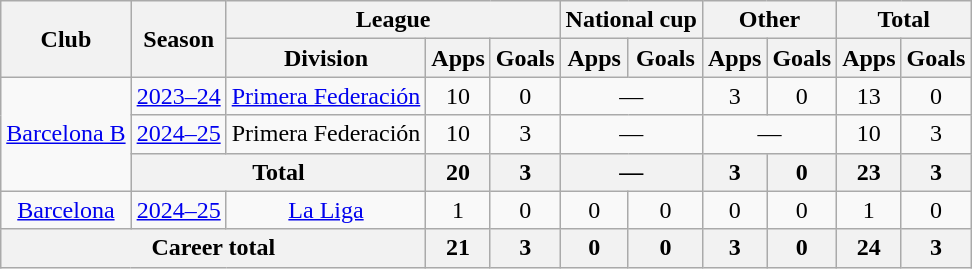<table class="wikitable" Style="text-align: center">
<tr>
<th rowspan="2">Club</th>
<th rowspan="2">Season</th>
<th colspan="3">League</th>
<th colspan="2">National cup</th>
<th colspan="2">Other</th>
<th colspan="2">Total</th>
</tr>
<tr>
<th>Division</th>
<th>Apps</th>
<th>Goals</th>
<th>Apps</th>
<th>Goals</th>
<th>Apps</th>
<th>Goals</th>
<th>Apps</th>
<th>Goals</th>
</tr>
<tr>
<td rowspan="3"><a href='#'>Barcelona B</a></td>
<td><a href='#'>2023–24</a></td>
<td><a href='#'>Primera Federación</a></td>
<td>10</td>
<td>0</td>
<td colspan="2">—</td>
<td>3</td>
<td>0</td>
<td>13</td>
<td>0</td>
</tr>
<tr>
<td><a href='#'>2024–25</a></td>
<td>Primera Federación</td>
<td>10</td>
<td>3</td>
<td colspan="2">—</td>
<td colspan="2">—</td>
<td>10</td>
<td>3</td>
</tr>
<tr>
<th colspan="2">Total</th>
<th>20</th>
<th>3</th>
<th colspan="2">—</th>
<th>3</th>
<th>0</th>
<th>23</th>
<th>3</th>
</tr>
<tr>
<td><a href='#'>Barcelona</a></td>
<td><a href='#'>2024–25</a></td>
<td><a href='#'>La Liga</a></td>
<td>1</td>
<td>0</td>
<td>0</td>
<td>0</td>
<td>0</td>
<td>0</td>
<td>1</td>
<td>0</td>
</tr>
<tr>
<th colspan="3">Career total</th>
<th>21</th>
<th>3</th>
<th>0</th>
<th>0</th>
<th>3</th>
<th>0</th>
<th>24</th>
<th>3</th>
</tr>
</table>
